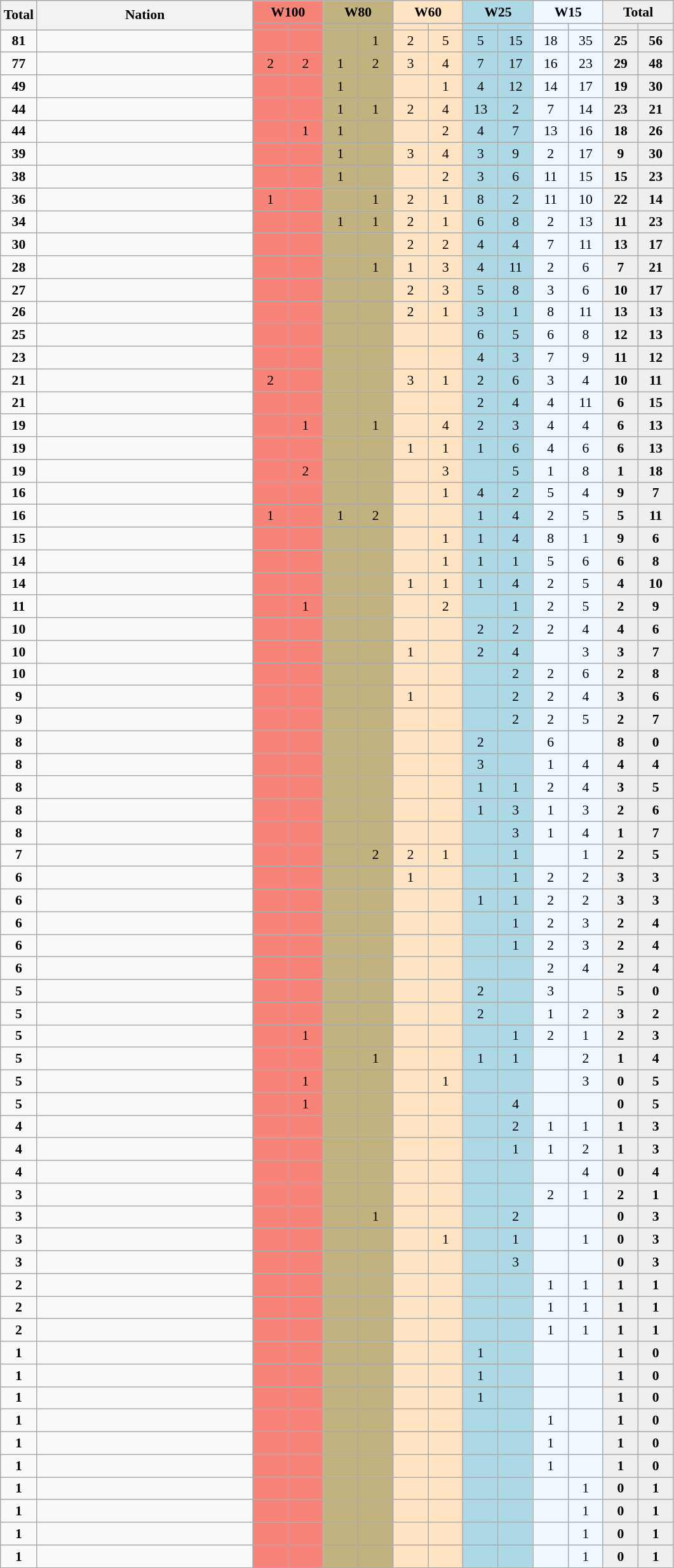<table class="sortable wikitable" style=font-size:90%>
<tr>
<th style="width:30px;" rowspan="2">Total</th>
<th style="width:220px;" rowspan="2">Nation</th>
<th style="background-color:#f88379;" colspan="2">W100</th>
<th style="background-color:#C2B280;" colspan="2">W80</th>
<th style="background-color:#FFE4C4;" colspan="2">W60</th>
<th style="background-color:lightblue;" colspan="2">W25</th>
<th style="background-color:#f0f8ff;" colspan="2">W15</th>
<th style="background-color:#efefef;" colspan="2">Total</th>
</tr>
<tr>
<th style="width:30px; background-color:#f88379;"></th>
<th style="width:30px; background-color:#f88379;"></th>
<th style="width:30px; background-color:#C2B280;"></th>
<th style="width:30px; background-color:#C2B280;"></th>
<th style="width:30px; background-color:#FFE4C4;"></th>
<th style="width:30px; background-color:#FFE4C4;"></th>
<th style="width:30px; background-color:lightblue;"></th>
<th style="width:30px; background-color:lightblue;"></th>
<th style="width:30px; background-color:#f0f8ff;"></th>
<th style="width:30px; background-color:#f0f8ff;"></th>
<th style="width:30px; background-color:#efefef;"></th>
<th style="width:30px; background-color:#efefef;"></th>
</tr>
<tr align=center>
<td rowspan="1"><strong>81</strong></td>
<td align=left></td>
<td bgcolor=#f88379></td>
<td bgcolor=#f88379></td>
<td bgcolor=#C2B280></td>
<td bgcolor=#C2B280>1</td>
<td bgcolor=#FFE4C4>2</td>
<td bgcolor=#FFE4C4>5</td>
<td bgcolor=lightblue>5</td>
<td bgcolor=lightblue>15</td>
<td bgcolor=#f0f8ff>18</td>
<td bgcolor=#f0f8ff>35</td>
<td bgcolor=#efefef><strong>25</strong></td>
<td bgcolor=#efefef><strong>56</strong></td>
</tr>
<tr align=center>
<td rowspan="1"><strong>77</strong></td>
<td align=left></td>
<td bgcolor=#f88379>2</td>
<td bgcolor=#f88379>2</td>
<td bgcolor=#C2B280>1</td>
<td bgcolor=#C2B280>2</td>
<td bgcolor=#FFE4C4>3</td>
<td bgcolor=#FFE4C4>4</td>
<td bgcolor=lightblue>7</td>
<td bgcolor=lightblue>17</td>
<td bgcolor=#f0f8ff>16</td>
<td bgcolor=#f0f8ff>23</td>
<td bgcolor=#efefef><strong>29</strong></td>
<td bgcolor=#efefef><strong>48</strong></td>
</tr>
<tr align=center>
<td rowspan="1"><strong>49</strong></td>
<td align=left></td>
<td bgcolor=#f88379></td>
<td bgcolor=#f88379></td>
<td bgcolor=#C2B280>1</td>
<td bgcolor=#C2B280></td>
<td bgcolor=#FFE4C4></td>
<td bgcolor=#FFE4C4>1</td>
<td bgcolor=lightblue>4</td>
<td bgcolor=lightblue>12</td>
<td bgcolor=#f0f8ff>14</td>
<td bgcolor=#f0f8ff>17</td>
<td bgcolor=#efefef><strong>19</strong></td>
<td bgcolor=#efefef><strong>30</strong></td>
</tr>
<tr align=center>
<td rowspan="1"><strong>44</strong></td>
<td align=left></td>
<td bgcolor=#f88379></td>
<td bgcolor=#f88379></td>
<td bgcolor=#C2B280>1</td>
<td bgcolor=#C2B280>1</td>
<td bgcolor=#FFE4C4>2</td>
<td bgcolor=#FFE4C4>4</td>
<td bgcolor=lightblue>13</td>
<td bgcolor=lightblue>2</td>
<td bgcolor=#f0f8ff>7</td>
<td bgcolor=#f0f8ff>14</td>
<td bgcolor=#efefef><strong>23</strong></td>
<td bgcolor=#efefef><strong>21</strong></td>
</tr>
<tr align=center>
<td rowspan="1"><strong>44</strong></td>
<td align=left></td>
<td bgcolor=#f88379></td>
<td bgcolor=#f88379>1</td>
<td bgcolor=#C2B280>1</td>
<td bgcolor=#C2B280></td>
<td bgcolor=#FFE4C4></td>
<td bgcolor=#FFE4C4>2</td>
<td bgcolor=lightblue>4</td>
<td bgcolor=lightblue>7</td>
<td bgcolor=#f0f8ff>13</td>
<td bgcolor=#f0f8ff>16</td>
<td bgcolor=#efefef><strong>18</strong></td>
<td bgcolor=#efefef><strong>26</strong></td>
</tr>
<tr align=center>
<td rowspan="1"><strong>39</strong></td>
<td align=left></td>
<td bgcolor=#f88379></td>
<td bgcolor=#f88379></td>
<td bgcolor=#C2B280>1</td>
<td bgcolor=#C2B280></td>
<td bgcolor=#FFE4C4>3</td>
<td bgcolor=#FFE4C4>4</td>
<td bgcolor=lightblue>3</td>
<td bgcolor=lightblue>9</td>
<td bgcolor=#f0f8ff>2</td>
<td bgcolor=#f0f8ff>17</td>
<td bgcolor=#efefef><strong>9</strong></td>
<td bgcolor=#efefef><strong>30</strong></td>
</tr>
<tr align=center>
<td rowspan="1"><strong>38</strong></td>
<td align=left></td>
<td bgcolor=#f88379></td>
<td bgcolor=#f88379></td>
<td bgcolor=#C2B280>1</td>
<td bgcolor=#C2B280></td>
<td bgcolor=#FFE4C4></td>
<td bgcolor=#FFE4C4>2</td>
<td bgcolor=lightblue>3</td>
<td bgcolor=lightblue>6</td>
<td bgcolor=#f0f8ff>11</td>
<td bgcolor=#f0f8ff>15</td>
<td bgcolor=#efefef><strong>15</strong></td>
<td bgcolor=#efefef><strong>23</strong></td>
</tr>
<tr align=center>
<td rowspan="1"><strong>36</strong></td>
<td align=left></td>
<td bgcolor=#f88379>1</td>
<td bgcolor=#f88379></td>
<td bgcolor=#C2B280></td>
<td bgcolor=#C2B280>1</td>
<td bgcolor=#FFE4C4>2</td>
<td bgcolor=#FFE4C4>1</td>
<td bgcolor=lightblue>8</td>
<td bgcolor=lightblue>2</td>
<td bgcolor=#f0f8ff>11</td>
<td bgcolor=#f0f8ff>10</td>
<td bgcolor=#efefef><strong>22</strong></td>
<td bgcolor=#efefef><strong>14</strong></td>
</tr>
<tr align=center>
<td rowspan="1"><strong>34</strong></td>
<td align=left></td>
<td bgcolor=#f88379></td>
<td bgcolor=#f88379></td>
<td bgcolor=#C2B280>1</td>
<td bgcolor=#C2B280>1</td>
<td bgcolor=#FFE4C4>2</td>
<td bgcolor=#FFE4C4>1</td>
<td bgcolor=lightblue>6</td>
<td bgcolor=lightblue>8</td>
<td bgcolor=#f0f8ff>2</td>
<td bgcolor=#f0f8ff>13</td>
<td bgcolor=#efefef><strong>11</strong></td>
<td bgcolor=#efefef><strong>23</strong></td>
</tr>
<tr align=center>
<td rowspan="1"><strong>30</strong></td>
<td align=left></td>
<td bgcolor=#f88379></td>
<td bgcolor=#f88379></td>
<td bgcolor=#C2B280></td>
<td bgcolor=#C2B280></td>
<td bgcolor=#FFE4C4>2</td>
<td bgcolor=#FFE4C4>2</td>
<td bgcolor=lightblue>4</td>
<td bgcolor=lightblue>4</td>
<td bgcolor=#f0f8ff>7</td>
<td bgcolor=#f0f8ff>11</td>
<td bgcolor=#efefef><strong>13</strong></td>
<td bgcolor=#efefef><strong>17</strong></td>
</tr>
<tr align=center>
<td rowspan="1"><strong>28</strong></td>
<td align=left></td>
<td bgcolor=#f88379></td>
<td bgcolor=#f88379></td>
<td bgcolor=#C2B280></td>
<td bgcolor=#C2B280>1</td>
<td bgcolor=#FFE4C4>1</td>
<td bgcolor=#FFE4C4>3</td>
<td bgcolor=lightblue>4</td>
<td bgcolor=lightblue>11</td>
<td bgcolor=#f0f8ff>2</td>
<td bgcolor=#f0f8ff>6</td>
<td bgcolor=#efefef><strong>7</strong></td>
<td bgcolor=#efefef><strong>21</strong></td>
</tr>
<tr align=center>
<td rowspan="1"><strong>27</strong></td>
<td align=left></td>
<td bgcolor=#f88379></td>
<td bgcolor=#f88379></td>
<td bgcolor=#C2B280></td>
<td bgcolor=#C2B280></td>
<td bgcolor=#FFE4C4>2</td>
<td bgcolor=#FFE4C4>3</td>
<td bgcolor=lightblue>5</td>
<td bgcolor=lightblue>8</td>
<td bgcolor=#f0f8ff>3</td>
<td bgcolor=#f0f8ff>6</td>
<td bgcolor=#efefef><strong>10</strong></td>
<td bgcolor=#efefef><strong>17</strong></td>
</tr>
<tr align=center>
<td rowspan="1"><strong>26</strong></td>
<td align=left></td>
<td bgcolor=#f88379></td>
<td bgcolor=#f88379></td>
<td bgcolor=#C2B280></td>
<td bgcolor=#C2B280></td>
<td bgcolor=#FFE4C4>2</td>
<td bgcolor=#FFE4C4>1</td>
<td bgcolor=lightblue>3</td>
<td bgcolor=lightblue>1</td>
<td bgcolor=#f0f8ff>8</td>
<td bgcolor=#f0f8ff>11</td>
<td bgcolor=#efefef><strong>13</strong></td>
<td bgcolor=#efefef><strong>13</strong></td>
</tr>
<tr align=center>
<td rowspan="1"><strong>25</strong></td>
<td align=left></td>
<td bgcolor=#f88379></td>
<td bgcolor=#f88379></td>
<td bgcolor=#C2B280></td>
<td bgcolor=#C2B280></td>
<td bgcolor=#FFE4C4></td>
<td bgcolor=#FFE4C4></td>
<td bgcolor=lightblue>6</td>
<td bgcolor=lightblue>5</td>
<td bgcolor=#f0f8ff>6</td>
<td bgcolor=#f0f8ff>8</td>
<td bgcolor=#efefef><strong>12</strong></td>
<td bgcolor=#efefef><strong>13</strong></td>
</tr>
<tr align=center>
<td rowspan="1"><strong>23</strong></td>
<td align=left></td>
<td bgcolor=#f88379></td>
<td bgcolor=#f88379></td>
<td bgcolor=#C2B280></td>
<td bgcolor=#C2B280></td>
<td bgcolor=#FFE4C4></td>
<td bgcolor=#FFE4C4></td>
<td bgcolor=lightblue>4</td>
<td bgcolor=lightblue>3</td>
<td bgcolor=#f0f8ff>7</td>
<td bgcolor=#f0f8ff>9</td>
<td bgcolor=#efefef><strong>11</strong></td>
<td bgcolor=#efefef><strong>12</strong></td>
</tr>
<tr align=center>
<td rowspan="1"><strong>21</strong></td>
<td align=left></td>
<td bgcolor=#f88379>2</td>
<td bgcolor=#f88379></td>
<td bgcolor=#C2B280></td>
<td bgcolor=#C2B280></td>
<td bgcolor=#FFE4C4>3</td>
<td bgcolor=#FFE4C4>1</td>
<td bgcolor=lightblue>2</td>
<td bgcolor=lightblue>6</td>
<td bgcolor=#f0f8ff>3</td>
<td bgcolor=#f0f8ff>4</td>
<td bgcolor=#efefef><strong>10</strong></td>
<td bgcolor=#efefef><strong>11</strong></td>
</tr>
<tr align=center>
<td rowspan="1"><strong>21</strong></td>
<td align=left></td>
<td bgcolor=#f88379></td>
<td bgcolor=#f88379></td>
<td bgcolor=#C2B280></td>
<td bgcolor=#C2B280></td>
<td bgcolor=#FFE4C4></td>
<td bgcolor=#FFE4C4></td>
<td bgcolor=lightblue>2</td>
<td bgcolor=lightblue>4</td>
<td bgcolor=#f0f8ff>4</td>
<td bgcolor=#f0f8ff>11</td>
<td bgcolor=#efefef><strong>6</strong></td>
<td bgcolor=#efefef><strong>15</strong></td>
</tr>
<tr align=center>
<td rowspan="1"><strong>19</strong></td>
<td align=left></td>
<td bgcolor=#f88379></td>
<td bgcolor=#f88379>1</td>
<td bgcolor=#C2B280></td>
<td bgcolor=#C2B280>1</td>
<td bgcolor=#FFE4C4></td>
<td bgcolor=#FFE4C4>4</td>
<td bgcolor=lightblue>2</td>
<td bgcolor=lightblue>3</td>
<td bgcolor=#f0f8ff>4</td>
<td bgcolor=#f0f8ff>4</td>
<td bgcolor=#efefef><strong>6</strong></td>
<td bgcolor=#efefef><strong>13</strong></td>
</tr>
<tr align=center>
<td rowspan="1"><strong>19</strong></td>
<td align=left></td>
<td bgcolor=#f88379></td>
<td bgcolor=#f88379></td>
<td bgcolor=#C2B280></td>
<td bgcolor=#C2B280></td>
<td bgcolor=#FFE4C4>1</td>
<td bgcolor=#FFE4C4>1</td>
<td bgcolor=lightblue>1</td>
<td bgcolor=lightblue>6</td>
<td bgcolor=#f0f8ff>4</td>
<td bgcolor=#f0f8ff>6</td>
<td bgcolor=#efefef><strong>6</strong></td>
<td bgcolor=#efefef><strong>13</strong></td>
</tr>
<tr align=center>
<td rowspan="1"><strong>19</strong></td>
<td align=left></td>
<td bgcolor=#f88379></td>
<td bgcolor=#f88379>2</td>
<td bgcolor=#C2B280></td>
<td bgcolor=#C2B280></td>
<td bgcolor=#FFE4C4></td>
<td bgcolor=#FFE4C4>3</td>
<td bgcolor=lightblue></td>
<td bgcolor=lightblue>5</td>
<td bgcolor=#f0f8ff>1</td>
<td bgcolor=#f0f8ff>8</td>
<td bgcolor=#efefef><strong>1</strong></td>
<td bgcolor=#efefef><strong>18</strong></td>
</tr>
<tr align=center>
<td rowspan="1"><strong>16</strong></td>
<td align=left></td>
<td bgcolor=#f88379></td>
<td bgcolor=#f88379></td>
<td bgcolor=#C2B280></td>
<td bgcolor=#C2B280></td>
<td bgcolor=#FFE4C4></td>
<td bgcolor=#FFE4C4>1</td>
<td bgcolor=lightblue>4</td>
<td bgcolor=lightblue>2</td>
<td bgcolor=#f0f8ff>5</td>
<td bgcolor=#f0f8ff>4</td>
<td bgcolor=#efefef><strong>9</strong></td>
<td bgcolor=#efefef><strong>7</strong></td>
</tr>
<tr align=center>
<td rowspan="1"><strong>16</strong></td>
<td align=left></td>
<td bgcolor=#f88379>1</td>
<td bgcolor=#f88379></td>
<td bgcolor=#C2B280>1</td>
<td bgcolor=#C2B280>2</td>
<td bgcolor=#FFE4C4></td>
<td bgcolor=#FFE4C4></td>
<td bgcolor=lightblue>1</td>
<td bgcolor=lightblue>4</td>
<td bgcolor=#f0f8ff>2</td>
<td bgcolor=#f0f8ff>5</td>
<td bgcolor=#efefef><strong>5</strong></td>
<td bgcolor=#efefef><strong>11</strong></td>
</tr>
<tr align=center>
<td rowspan="1"><strong>15</strong></td>
<td align=left></td>
<td bgcolor=#f88379></td>
<td bgcolor=#f88379></td>
<td bgcolor=#C2B280></td>
<td bgcolor=#C2B280></td>
<td bgcolor=#FFE4C4></td>
<td bgcolor=#FFE4C4>1</td>
<td bgcolor=lightblue>1</td>
<td bgcolor=lightblue>4</td>
<td bgcolor=#f0f8ff>8</td>
<td bgcolor=#f0f8ff>1</td>
<td bgcolor=#efefef><strong>9</strong></td>
<td bgcolor=#efefef><strong>6</strong></td>
</tr>
<tr align=center>
<td rowspan="1"><strong>14</strong></td>
<td align=left></td>
<td bgcolor=#f88379></td>
<td bgcolor=#f88379></td>
<td bgcolor=#C2B280></td>
<td bgcolor=#C2B280></td>
<td bgcolor=#FFE4C4></td>
<td bgcolor=#FFE4C4>1</td>
<td bgcolor=lightblue>1</td>
<td bgcolor=lightblue>1</td>
<td bgcolor=#f0f8ff>5</td>
<td bgcolor=#f0f8ff>6</td>
<td bgcolor=#efefef><strong>6</strong></td>
<td bgcolor=#efefef><strong>8</strong></td>
</tr>
<tr align=center>
<td rowspan="1"><strong>14</strong></td>
<td align=left></td>
<td bgcolor=#f88379></td>
<td bgcolor=#f88379></td>
<td bgcolor=#C2B280></td>
<td bgcolor=#C2B280></td>
<td bgcolor=#FFE4C4>1</td>
<td bgcolor=#FFE4C4>1</td>
<td bgcolor=lightblue>1</td>
<td bgcolor=lightblue>4</td>
<td bgcolor=#f0f8ff>2</td>
<td bgcolor=#f0f8ff>5</td>
<td bgcolor=#efefef><strong>4</strong></td>
<td bgcolor=#efefef><strong>10</strong></td>
</tr>
<tr align=center>
<td rowspan="1"><strong>11</strong></td>
<td align=left></td>
<td bgcolor=#f88379></td>
<td bgcolor=#f88379>1</td>
<td bgcolor=#C2B280></td>
<td bgcolor=#C2B280></td>
<td bgcolor=#FFE4C4></td>
<td bgcolor=#FFE4C4>2</td>
<td bgcolor=lightblue></td>
<td bgcolor=lightblue>1</td>
<td bgcolor=#f0f8ff>2</td>
<td bgcolor=#f0f8ff>5</td>
<td bgcolor=#efefef><strong>2</strong></td>
<td bgcolor=#efefef><strong>9</strong></td>
</tr>
<tr align=center>
<td rowspan="1"><strong>10</strong></td>
<td align=left></td>
<td bgcolor=#f88379></td>
<td bgcolor=#f88379></td>
<td bgcolor=#C2B280></td>
<td bgcolor=#C2B280></td>
<td bgcolor=#FFE4C4></td>
<td bgcolor=#FFE4C4></td>
<td bgcolor=lightblue>2</td>
<td bgcolor=lightblue>2</td>
<td bgcolor=#f0f8ff>2</td>
<td bgcolor=#f0f8ff>4</td>
<td bgcolor=#efefef><strong>4</strong></td>
<td bgcolor=#efefef><strong>6</strong></td>
</tr>
<tr align=center>
<td rowspan="1"><strong>10</strong></td>
<td align=left></td>
<td bgcolor=#f88379></td>
<td bgcolor=#f88379></td>
<td bgcolor=#C2B280></td>
<td bgcolor=#C2B280></td>
<td bgcolor=#FFE4C4>1</td>
<td bgcolor=#FFE4C4></td>
<td bgcolor=lightblue>2</td>
<td bgcolor=lightblue>4</td>
<td bgcolor=#f0f8ff></td>
<td bgcolor=#f0f8ff>3</td>
<td bgcolor=#efefef><strong>3</strong></td>
<td bgcolor=#efefef><strong>7</strong></td>
</tr>
<tr align=center>
<td rowspan="1"><strong>10</strong></td>
<td align=left></td>
<td bgcolor=#f88379></td>
<td bgcolor=#f88379></td>
<td bgcolor=#C2B280></td>
<td bgcolor=#C2B280></td>
<td bgcolor=#FFE4C4></td>
<td bgcolor=#FFE4C4></td>
<td bgcolor=lightblue></td>
<td bgcolor=lightblue>2</td>
<td bgcolor=#f0f8ff>2</td>
<td bgcolor=#f0f8ff>6</td>
<td bgcolor=#efefef><strong>2</strong></td>
<td bgcolor=#efefef><strong>8</strong></td>
</tr>
<tr align=center>
<td rowspan="1"><strong>9</strong></td>
<td align=left></td>
<td bgcolor=#f88379></td>
<td bgcolor=#f88379></td>
<td bgcolor=#C2B280></td>
<td bgcolor=#C2B280></td>
<td bgcolor=#FFE4C4>1</td>
<td bgcolor=#FFE4C4></td>
<td bgcolor=lightblue></td>
<td bgcolor=lightblue>2</td>
<td bgcolor=#f0f8ff>2</td>
<td bgcolor=#f0f8ff>4</td>
<td bgcolor=#efefef><strong>3</strong></td>
<td bgcolor=#efefef><strong>6</strong></td>
</tr>
<tr align=center>
<td rowspan="1"><strong>9</strong></td>
<td align=left></td>
<td bgcolor=#f88379></td>
<td bgcolor=#f88379></td>
<td bgcolor=#C2B280></td>
<td bgcolor=#C2B280></td>
<td bgcolor=#FFE4C4></td>
<td bgcolor=#FFE4C4></td>
<td bgcolor=lightblue></td>
<td bgcolor=lightblue>2</td>
<td bgcolor=#f0f8ff>2</td>
<td bgcolor=#f0f8ff>5</td>
<td bgcolor=#efefef><strong>2</strong></td>
<td bgcolor=#efefef><strong>7</strong></td>
</tr>
<tr align=center>
<td rowspan="1"><strong>8</strong></td>
<td align=left></td>
<td bgcolor=#f88379></td>
<td bgcolor=#f88379></td>
<td bgcolor=#C2B280></td>
<td bgcolor=#C2B280></td>
<td bgcolor=#FFE4C4></td>
<td bgcolor=#FFE4C4></td>
<td bgcolor=lightblue>2</td>
<td bgcolor=lightblue></td>
<td bgcolor=#f0f8ff>6</td>
<td bgcolor=#f0f8ff></td>
<td bgcolor=#efefef><strong>8</strong></td>
<td bgcolor=#efefef><strong>0</strong></td>
</tr>
<tr align=center>
<td rowspan="1"><strong>8</strong></td>
<td align=left></td>
<td bgcolor=#f88379></td>
<td bgcolor=#f88379></td>
<td bgcolor=#C2B280></td>
<td bgcolor=#C2B280></td>
<td bgcolor=#FFE4C4></td>
<td bgcolor=#FFE4C4></td>
<td bgcolor=lightblue>3</td>
<td bgcolor=lightblue></td>
<td bgcolor=#f0f8ff>1</td>
<td bgcolor=#f0f8ff>4</td>
<td bgcolor=#efefef><strong>4</strong></td>
<td bgcolor=#efefef><strong>4</strong></td>
</tr>
<tr align=center>
<td rowspan="1"><strong>8</strong></td>
<td align=left></td>
<td bgcolor=#f88379></td>
<td bgcolor=#f88379></td>
<td bgcolor=#C2B280></td>
<td bgcolor=#C2B280></td>
<td bgcolor=#FFE4C4></td>
<td bgcolor=#FFE4C4></td>
<td bgcolor=lightblue>1</td>
<td bgcolor=lightblue>1</td>
<td bgcolor=#f0f8ff>2</td>
<td bgcolor=#f0f8ff>4</td>
<td bgcolor=#efefef><strong>3</strong></td>
<td bgcolor=#efefef><strong>5</strong></td>
</tr>
<tr align=center>
<td rowspan="1"><strong>8</strong></td>
<td align=left></td>
<td bgcolor=#f88379></td>
<td bgcolor=#f88379></td>
<td bgcolor=#C2B280></td>
<td bgcolor=#C2B280></td>
<td bgcolor=#FFE4C4></td>
<td bgcolor=#FFE4C4></td>
<td bgcolor=lightblue>1</td>
<td bgcolor=lightblue>3</td>
<td bgcolor=#f0f8ff>1</td>
<td bgcolor=#f0f8ff>3</td>
<td bgcolor=#efefef><strong>2</strong></td>
<td bgcolor=#efefef><strong>6</strong></td>
</tr>
<tr align=center>
<td rowspan="1"><strong>8</strong></td>
<td align=left></td>
<td bgcolor=#f88379></td>
<td bgcolor=#f88379></td>
<td bgcolor=#C2B280></td>
<td bgcolor=#C2B280></td>
<td bgcolor=#FFE4C4></td>
<td bgcolor=#FFE4C4></td>
<td bgcolor=lightblue></td>
<td bgcolor=lightblue>3</td>
<td bgcolor=#f0f8ff>1</td>
<td bgcolor=#f0f8ff>4</td>
<td bgcolor=#efefef><strong>1</strong></td>
<td bgcolor=#efefef><strong>7</strong></td>
</tr>
<tr align=center>
<td rowspan="1"><strong>7</strong></td>
<td align=left></td>
<td bgcolor=#f88379></td>
<td bgcolor=#f88379></td>
<td bgcolor=#C2B280></td>
<td bgcolor=#C2B280>2</td>
<td bgcolor=#FFE4C4>2</td>
<td bgcolor=#FFE4C4>1</td>
<td bgcolor=lightblue></td>
<td bgcolor=lightblue>1</td>
<td bgcolor=#f0f8ff></td>
<td bgcolor=#f0f8ff>1</td>
<td bgcolor=#efefef><strong>2</strong></td>
<td bgcolor=#efefef><strong>5</strong></td>
</tr>
<tr align=center>
<td rowspan="1"><strong>6</strong></td>
<td align=left></td>
<td bgcolor=#f88379></td>
<td bgcolor=#f88379></td>
<td bgcolor=#C2B280></td>
<td bgcolor=#C2B280></td>
<td bgcolor=#FFE4C4>1</td>
<td bgcolor=#FFE4C4></td>
<td bgcolor=lightblue></td>
<td bgcolor=lightblue>1</td>
<td bgcolor=#f0f8ff>2</td>
<td bgcolor=#f0f8ff>2</td>
<td bgcolor=#efefef><strong>3</strong></td>
<td bgcolor=#efefef><strong>3</strong></td>
</tr>
<tr align=center>
<td rowspan="1"><strong>6</strong></td>
<td align=left></td>
<td bgcolor=#f88379></td>
<td bgcolor=#f88379></td>
<td bgcolor=#C2B280></td>
<td bgcolor=#C2B280></td>
<td bgcolor=#FFE4C4></td>
<td bgcolor=#FFE4C4></td>
<td bgcolor=lightblue>1</td>
<td bgcolor=lightblue>1</td>
<td bgcolor=#f0f8ff>2</td>
<td bgcolor=#f0f8ff>2</td>
<td bgcolor=#efefef><strong>3</strong></td>
<td bgcolor=#efefef><strong>3</strong></td>
</tr>
<tr align=center>
<td rowspan="1"><strong>6</strong></td>
<td align=left></td>
<td bgcolor=#f88379></td>
<td bgcolor=#f88379></td>
<td bgcolor=#C2B280></td>
<td bgcolor=#C2B280></td>
<td bgcolor=#FFE4C4></td>
<td bgcolor=#FFE4C4></td>
<td bgcolor=lightblue></td>
<td bgcolor=lightblue>1</td>
<td bgcolor=#f0f8ff>2</td>
<td bgcolor=#f0f8ff>3</td>
<td bgcolor=#efefef><strong>2</strong></td>
<td bgcolor=#efefef><strong>4</strong></td>
</tr>
<tr align=center>
<td rowspan="1"><strong>6</strong></td>
<td align=left></td>
<td bgcolor=#f88379></td>
<td bgcolor=#f88379></td>
<td bgcolor=#C2B280></td>
<td bgcolor=#C2B280></td>
<td bgcolor=#FFE4C4></td>
<td bgcolor=#FFE4C4></td>
<td bgcolor=lightblue></td>
<td bgcolor=lightblue>1</td>
<td bgcolor=#f0f8ff>2</td>
<td bgcolor=#f0f8ff>3</td>
<td bgcolor=#efefef><strong>2</strong></td>
<td bgcolor=#efefef><strong>4</strong></td>
</tr>
<tr align=center>
<td rowspan="1"><strong>6</strong></td>
<td align=left></td>
<td bgcolor=#f88379></td>
<td bgcolor=#f88379></td>
<td bgcolor=#C2B280></td>
<td bgcolor=#C2B280></td>
<td bgcolor=#FFE4C4></td>
<td bgcolor=#FFE4C4></td>
<td bgcolor=lightblue></td>
<td bgcolor=lightblue></td>
<td bgcolor=#f0f8ff>2</td>
<td bgcolor=#f0f8ff>4</td>
<td bgcolor=#efefef><strong>2</strong></td>
<td bgcolor=#efefef><strong>4</strong></td>
</tr>
<tr align=center>
<td rowspan="1"><strong>5</strong></td>
<td align=left></td>
<td bgcolor=#f88379></td>
<td bgcolor=#f88379></td>
<td bgcolor=#C2B280></td>
<td bgcolor=#C2B280></td>
<td bgcolor=#FFE4C4></td>
<td bgcolor=#FFE4C4></td>
<td bgcolor=lightblue>2</td>
<td bgcolor=lightblue></td>
<td bgcolor=#f0f8ff>3</td>
<td bgcolor=#f0f8ff></td>
<td bgcolor=#efefef><strong>5</strong></td>
<td bgcolor=#efefef><strong>0</strong></td>
</tr>
<tr align=center>
<td rowspan="1"><strong>5</strong></td>
<td align=left></td>
<td bgcolor=#f88379></td>
<td bgcolor=#f88379></td>
<td bgcolor=#C2B280></td>
<td bgcolor=#C2B280></td>
<td bgcolor=#FFE4C4></td>
<td bgcolor=#FFE4C4></td>
<td bgcolor=lightblue>2</td>
<td bgcolor=lightblue></td>
<td bgcolor=#f0f8ff>1</td>
<td bgcolor=#f0f8ff>2</td>
<td bgcolor=#efefef><strong>3</strong></td>
<td bgcolor=#efefef><strong>2</strong></td>
</tr>
<tr align=center>
<td rowspan="1"><strong>5</strong></td>
<td align=left></td>
<td bgcolor=#f88379></td>
<td bgcolor=#f88379>1</td>
<td bgcolor=#C2B280></td>
<td bgcolor=#C2B280></td>
<td bgcolor=#FFE4C4></td>
<td bgcolor=#FFE4C4></td>
<td bgcolor=lightblue></td>
<td bgcolor=lightblue>1</td>
<td bgcolor=#f0f8ff>2</td>
<td bgcolor=#f0f8ff>1</td>
<td bgcolor=#efefef><strong>2</strong></td>
<td bgcolor=#efefef><strong>3</strong></td>
</tr>
<tr align=center>
<td rowspan="1"><strong>5</strong></td>
<td align=left></td>
<td bgcolor=#f88379></td>
<td bgcolor=#f88379></td>
<td bgcolor=#C2B280></td>
<td bgcolor=#C2B280>1</td>
<td bgcolor=#FFE4C4></td>
<td bgcolor=#FFE4C4></td>
<td bgcolor=lightblue>1</td>
<td bgcolor=lightblue>1</td>
<td bgcolor=#f0f8ff></td>
<td bgcolor=#f0f8ff>2</td>
<td bgcolor=#efefef><strong>1</strong></td>
<td bgcolor=#efefef><strong>4</strong></td>
</tr>
<tr align=center>
<td rowspan="1"><strong>5</strong></td>
<td align=left></td>
<td bgcolor=#f88379></td>
<td bgcolor=#f88379>1</td>
<td bgcolor=#C2B280></td>
<td bgcolor=#C2B280></td>
<td bgcolor=#FFE4C4></td>
<td bgcolor=#FFE4C4>1</td>
<td bgcolor=lightblue></td>
<td bgcolor=lightblue></td>
<td bgcolor=#f0f8ff></td>
<td bgcolor=#f0f8ff>3</td>
<td bgcolor=#efefef><strong>0</strong></td>
<td bgcolor=#efefef><strong>5</strong></td>
</tr>
<tr align=center>
<td rowspan="1"><strong>5</strong></td>
<td align=left></td>
<td bgcolor=#f88379></td>
<td bgcolor=#f88379>1</td>
<td bgcolor=#C2B280></td>
<td bgcolor=#C2B280></td>
<td bgcolor=#FFE4C4></td>
<td bgcolor=#FFE4C4></td>
<td bgcolor=lightblue></td>
<td bgcolor=lightblue>4</td>
<td bgcolor=#f0f8ff></td>
<td bgcolor=#f0f8ff></td>
<td bgcolor=#efefef><strong>0</strong></td>
<td bgcolor=#efefef><strong>5</strong></td>
</tr>
<tr align=center>
<td rowspan="1"><strong>4</strong></td>
<td align=left></td>
<td bgcolor=#f88379></td>
<td bgcolor=#f88379></td>
<td bgcolor=#C2B280></td>
<td bgcolor=#C2B280></td>
<td bgcolor=#FFE4C4></td>
<td bgcolor=#FFE4C4></td>
<td bgcolor=lightblue></td>
<td bgcolor=lightblue>2</td>
<td bgcolor=#f0f8ff>1</td>
<td bgcolor=#f0f8ff>1</td>
<td bgcolor=#efefef><strong>1</strong></td>
<td bgcolor=#efefef><strong>3</strong></td>
</tr>
<tr align=center>
<td rowspan="1"><strong>4</strong></td>
<td align=left></td>
<td bgcolor=#f88379></td>
<td bgcolor=#f88379></td>
<td bgcolor=#C2B280></td>
<td bgcolor=#C2B280></td>
<td bgcolor=#FFE4C4></td>
<td bgcolor=#FFE4C4></td>
<td bgcolor=lightblue></td>
<td bgcolor=lightblue>1</td>
<td bgcolor=#f0f8ff>1</td>
<td bgcolor=#f0f8ff>2</td>
<td bgcolor=#efefef><strong>1</strong></td>
<td bgcolor=#efefef><strong>3</strong></td>
</tr>
<tr align=center>
<td rowspan="1"><strong>4</strong></td>
<td align=left></td>
<td bgcolor=#f88379></td>
<td bgcolor=#f88379></td>
<td bgcolor=#C2B280></td>
<td bgcolor=#C2B280></td>
<td bgcolor=#FFE4C4></td>
<td bgcolor=#FFE4C4></td>
<td bgcolor=lightblue></td>
<td bgcolor=lightblue></td>
<td bgcolor=#f0f8ff></td>
<td bgcolor=#f0f8ff>4</td>
<td bgcolor=#efefef><strong>0</strong></td>
<td bgcolor=#efefef><strong>4</strong></td>
</tr>
<tr align=center>
<td rowspan="1"><strong>3</strong></td>
<td align=left></td>
<td bgcolor=#f88379></td>
<td bgcolor=#f88379></td>
<td bgcolor=#C2B280></td>
<td bgcolor=#C2B280></td>
<td bgcolor=#FFE4C4></td>
<td bgcolor=#FFE4C4></td>
<td bgcolor=lightblue></td>
<td bgcolor=lightblue></td>
<td bgcolor=#f0f8ff>2</td>
<td bgcolor=#f0f8ff>1</td>
<td bgcolor=#efefef><strong>2</strong></td>
<td bgcolor=#efefef><strong>1</strong></td>
</tr>
<tr align=center>
<td rowspan="1"><strong>3</strong></td>
<td align=left></td>
<td bgcolor=#f88379></td>
<td bgcolor=#f88379></td>
<td bgcolor=#C2B280></td>
<td bgcolor=#C2B280>1</td>
<td bgcolor=#FFE4C4></td>
<td bgcolor=#FFE4C4></td>
<td bgcolor=lightblue></td>
<td bgcolor=lightblue>2</td>
<td bgcolor=#f0f8ff></td>
<td bgcolor=#f0f8ff></td>
<td bgcolor=#efefef><strong>0</strong></td>
<td bgcolor=#efefef><strong>3</strong></td>
</tr>
<tr align=center>
<td rowspan="1"><strong>3</strong></td>
<td align=left></td>
<td bgcolor=#f88379></td>
<td bgcolor=#f88379></td>
<td bgcolor=#C2B280></td>
<td bgcolor=#C2B280></td>
<td bgcolor=#FFE4C4></td>
<td bgcolor=#FFE4C4>1</td>
<td bgcolor=lightblue></td>
<td bgcolor=lightblue>1</td>
<td bgcolor=#f0f8ff></td>
<td bgcolor=#f0f8ff>1</td>
<td bgcolor=#efefef><strong>0</strong></td>
<td bgcolor=#efefef><strong>3</strong></td>
</tr>
<tr align=center>
<td rowspan="1"><strong>3</strong></td>
<td align=left></td>
<td bgcolor=#f88379></td>
<td bgcolor=#f88379></td>
<td bgcolor=#C2B280></td>
<td bgcolor=#C2B280></td>
<td bgcolor=#FFE4C4></td>
<td bgcolor=#FFE4C4></td>
<td bgcolor=lightblue></td>
<td bgcolor=lightblue>3</td>
<td bgcolor=#f0f8ff></td>
<td bgcolor=#f0f8ff></td>
<td bgcolor=#efefef><strong>0</strong></td>
<td bgcolor=#efefef><strong>3</strong></td>
</tr>
<tr align=center>
<td rowspan="1"><strong>2</strong></td>
<td align=left></td>
<td bgcolor=#f88379></td>
<td bgcolor=#f88379></td>
<td bgcolor=#C2B280></td>
<td bgcolor=#C2B280></td>
<td bgcolor=#FFE4C4></td>
<td bgcolor=#FFE4C4></td>
<td bgcolor=lightblue></td>
<td bgcolor=lightblue></td>
<td bgcolor=#f0f8ff>1</td>
<td bgcolor=#f0f8ff>1</td>
<td bgcolor=#efefef><strong>1</strong></td>
<td bgcolor=#efefef><strong>1</strong></td>
</tr>
<tr align=center>
<td rowspan="1"><strong>2</strong></td>
<td align=left></td>
<td bgcolor=#f88379></td>
<td bgcolor=#f88379></td>
<td bgcolor=#C2B280></td>
<td bgcolor=#C2B280></td>
<td bgcolor=#FFE4C4></td>
<td bgcolor=#FFE4C4></td>
<td bgcolor=lightblue></td>
<td bgcolor=lightblue></td>
<td bgcolor=#f0f8ff>1</td>
<td bgcolor=#f0f8ff>1</td>
<td bgcolor=#efefef><strong>1</strong></td>
<td bgcolor=#efefef><strong>1</strong></td>
</tr>
<tr align=center>
<td rowspan="1"><strong>2</strong></td>
<td align=left></td>
<td bgcolor=#f88379></td>
<td bgcolor=#f88379></td>
<td bgcolor=#C2B280></td>
<td bgcolor=#C2B280></td>
<td bgcolor=#FFE4C4></td>
<td bgcolor=#FFE4C4></td>
<td bgcolor=lightblue></td>
<td bgcolor=lightblue></td>
<td bgcolor=#f0f8ff>1</td>
<td bgcolor=#f0f8ff>1</td>
<td bgcolor=#efefef><strong>1</strong></td>
<td bgcolor=#efefef><strong>1</strong></td>
</tr>
<tr align=center>
<td rowspan="1"><strong>1</strong></td>
<td align=left></td>
<td bgcolor=#f88379></td>
<td bgcolor=#f88379></td>
<td bgcolor=#C2B280></td>
<td bgcolor=#C2B280></td>
<td bgcolor=#FFE4C4></td>
<td bgcolor=#FFE4C4></td>
<td bgcolor=lightblue>1</td>
<td bgcolor=lightblue></td>
<td bgcolor=#f0f8ff></td>
<td bgcolor=#f0f8ff></td>
<td bgcolor=#efefef><strong>1</strong></td>
<td bgcolor=#efefef><strong>0</strong></td>
</tr>
<tr align=center>
<td rowspan="1"><strong>1</strong></td>
<td align=left></td>
<td bgcolor=#f88379></td>
<td bgcolor=#f88379></td>
<td bgcolor=#C2B280></td>
<td bgcolor=#C2B280></td>
<td bgcolor=#FFE4C4></td>
<td bgcolor=#FFE4C4></td>
<td bgcolor=lightblue>1</td>
<td bgcolor=lightblue></td>
<td bgcolor=#f0f8ff></td>
<td bgcolor=#f0f8ff></td>
<td bgcolor=#efefef><strong>1</strong></td>
<td bgcolor=#efefef><strong>0</strong></td>
</tr>
<tr align=center>
<td rowspan="1"><strong>1</strong></td>
<td align=left></td>
<td bgcolor=#f88379></td>
<td bgcolor=#f88379></td>
<td bgcolor=#C2B280></td>
<td bgcolor=#C2B280></td>
<td bgcolor=#FFE4C4></td>
<td bgcolor=#FFE4C4></td>
<td bgcolor=lightblue>1</td>
<td bgcolor=lightblue></td>
<td bgcolor=#f0f8ff></td>
<td bgcolor=#f0f8ff></td>
<td bgcolor=#efefef><strong>1</strong></td>
<td bgcolor=#efefef><strong>0</strong></td>
</tr>
<tr align=center>
<td rowspan="1"><strong>1</strong></td>
<td align=left></td>
<td bgcolor=#f88379></td>
<td bgcolor=#f88379></td>
<td bgcolor=#C2B280></td>
<td bgcolor=#C2B280></td>
<td bgcolor=#FFE4C4></td>
<td bgcolor=#FFE4C4></td>
<td bgcolor=lightblue></td>
<td bgcolor=lightblue></td>
<td bgcolor=#f0f8ff>1</td>
<td bgcolor=#f0f8ff></td>
<td bgcolor=#efefef><strong>1</strong></td>
<td bgcolor=#efefef><strong>0</strong></td>
</tr>
<tr align=center>
<td rowspan="1"><strong>1</strong></td>
<td align=left></td>
<td bgcolor=#f88379></td>
<td bgcolor=#f88379></td>
<td bgcolor=#C2B280></td>
<td bgcolor=#C2B280></td>
<td bgcolor=#FFE4C4></td>
<td bgcolor=#FFE4C4></td>
<td bgcolor=lightblue></td>
<td bgcolor=lightblue></td>
<td bgcolor=#f0f8ff>1</td>
<td bgcolor=#f0f8ff></td>
<td bgcolor=#efefef><strong>1</strong></td>
<td bgcolor=#efefef><strong>0</strong></td>
</tr>
<tr align=center>
<td rowspan="1"><strong>1</strong></td>
<td align=left></td>
<td bgcolor=#f88379></td>
<td bgcolor=#f88379></td>
<td bgcolor=#C2B280></td>
<td bgcolor=#C2B280></td>
<td bgcolor=#FFE4C4></td>
<td bgcolor=#FFE4C4></td>
<td bgcolor=lightblue></td>
<td bgcolor=lightblue></td>
<td bgcolor=#f0f8ff>1</td>
<td bgcolor=#f0f8ff></td>
<td bgcolor=#efefef><strong>1</strong></td>
<td bgcolor=#efefef><strong>0</strong></td>
</tr>
<tr align=center>
<td rowspan="1"><strong>1</strong></td>
<td align=left></td>
<td bgcolor=#f88379></td>
<td bgcolor=#f88379></td>
<td bgcolor=#C2B280></td>
<td bgcolor=#C2B280></td>
<td bgcolor=#FFE4C4></td>
<td bgcolor=#FFE4C4></td>
<td bgcolor=lightblue></td>
<td bgcolor=lightblue></td>
<td bgcolor=#f0f8ff></td>
<td bgcolor=#f0f8ff>1</td>
<td bgcolor=#efefef><strong>0</strong></td>
<td bgcolor=#efefef><strong>1</strong></td>
</tr>
<tr align=center>
<td rowspan="1"><strong>1</strong></td>
<td align=left></td>
<td bgcolor=#f88379></td>
<td bgcolor=#f88379></td>
<td bgcolor=#C2B280></td>
<td bgcolor=#C2B280></td>
<td bgcolor=#FFE4C4></td>
<td bgcolor=#FFE4C4></td>
<td bgcolor=lightblue></td>
<td bgcolor=lightblue></td>
<td bgcolor=#f0f8ff></td>
<td bgcolor=#f0f8ff>1</td>
<td bgcolor=#efefef><strong>0</strong></td>
<td bgcolor=#efefef><strong>1</strong></td>
</tr>
<tr align=center>
<td rowspan="1"><strong>1</strong></td>
<td align=left></td>
<td bgcolor=#f88379></td>
<td bgcolor=#f88379></td>
<td bgcolor=#C2B280></td>
<td bgcolor=#C2B280></td>
<td bgcolor=#FFE4C4></td>
<td bgcolor=#FFE4C4></td>
<td bgcolor=lightblue></td>
<td bgcolor=lightblue></td>
<td bgcolor=#f0f8ff></td>
<td bgcolor=#f0f8ff>1</td>
<td bgcolor=#efefef><strong>0</strong></td>
<td bgcolor=#efefef><strong>1</strong></td>
</tr>
<tr align=center>
<td rowspan="1"><strong>1</strong></td>
<td align=left></td>
<td bgcolor=#f88379></td>
<td bgcolor=#f88379></td>
<td bgcolor=#C2B280></td>
<td bgcolor=#C2B280></td>
<td bgcolor=#FFE4C4></td>
<td bgcolor=#FFE4C4></td>
<td bgcolor=lightblue></td>
<td bgcolor=lightblue></td>
<td bgcolor=#f0f8ff></td>
<td bgcolor=#f0f8ff>1</td>
<td bgcolor=#efefef><strong>0</strong></td>
<td bgcolor=#efefef><strong>1</strong></td>
</tr>
</table>
